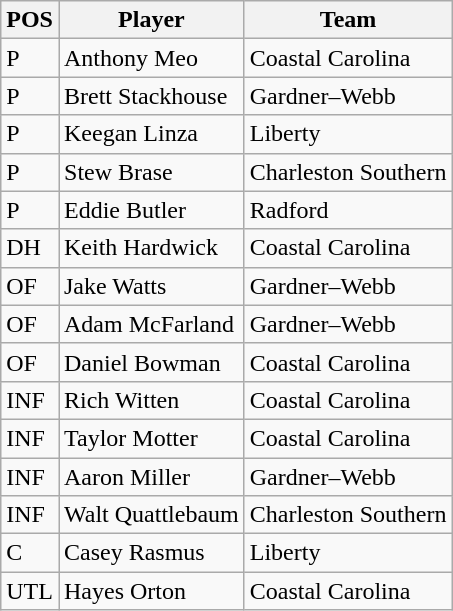<table class=wikitable>
<tr>
<th>POS</th>
<th>Player</th>
<th>Team</th>
</tr>
<tr>
<td>P</td>
<td>Anthony Meo</td>
<td>Coastal Carolina</td>
</tr>
<tr>
<td>P</td>
<td>Brett Stackhouse</td>
<td>Gardner–Webb</td>
</tr>
<tr>
<td>P</td>
<td>Keegan Linza</td>
<td>Liberty</td>
</tr>
<tr>
<td>P</td>
<td>Stew Brase</td>
<td>Charleston Southern</td>
</tr>
<tr>
<td>P</td>
<td>Eddie Butler</td>
<td>Radford</td>
</tr>
<tr>
<td>DH</td>
<td>Keith Hardwick</td>
<td>Coastal Carolina</td>
</tr>
<tr>
<td>OF</td>
<td>Jake Watts</td>
<td>Gardner–Webb</td>
</tr>
<tr>
<td>OF</td>
<td>Adam McFarland</td>
<td>Gardner–Webb</td>
</tr>
<tr>
<td>OF</td>
<td>Daniel Bowman</td>
<td>Coastal Carolina</td>
</tr>
<tr>
<td>INF</td>
<td>Rich Witten</td>
<td>Coastal Carolina</td>
</tr>
<tr>
<td>INF</td>
<td>Taylor Motter</td>
<td>Coastal Carolina</td>
</tr>
<tr>
<td>INF</td>
<td>Aaron Miller</td>
<td>Gardner–Webb</td>
</tr>
<tr>
<td>INF</td>
<td>Walt Quattlebaum</td>
<td>Charleston Southern</td>
</tr>
<tr>
<td>C</td>
<td>Casey Rasmus</td>
<td>Liberty</td>
</tr>
<tr>
<td>UTL</td>
<td>Hayes Orton</td>
<td>Coastal Carolina</td>
</tr>
</table>
